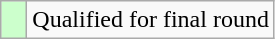<table class="wikitable">
<tr>
<td style="width:10px; background:#cfc"></td>
<td>Qualified for final round</td>
</tr>
</table>
